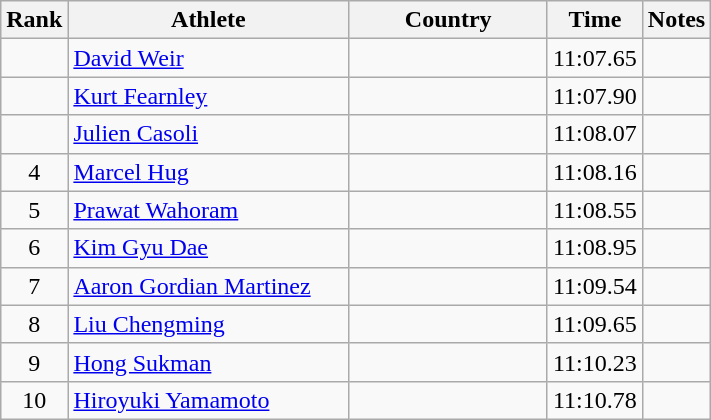<table class="wikitable sortable" style="text-align:center">
<tr>
<th>Rank</th>
<th style="width:180px">Athlete</th>
<th style="width:125px">Country</th>
<th>Time</th>
<th>Notes</th>
</tr>
<tr>
<td></td>
<td style="text-align:left;"><a href='#'>David Weir</a></td>
<td style="text-align:left;"></td>
<td>11:07.65</td>
<td></td>
</tr>
<tr>
<td></td>
<td style="text-align:left;"><a href='#'>Kurt Fearnley</a></td>
<td style="text-align:left;"></td>
<td>11:07.90</td>
<td></td>
</tr>
<tr>
<td></td>
<td style="text-align:left;"><a href='#'>Julien Casoli</a></td>
<td style="text-align:left;"></td>
<td>11:08.07</td>
<td></td>
</tr>
<tr>
<td>4</td>
<td style="text-align:left;"><a href='#'>Marcel Hug</a></td>
<td style="text-align:left;"></td>
<td>11:08.16</td>
<td></td>
</tr>
<tr>
<td>5</td>
<td style="text-align:left;"><a href='#'>Prawat Wahoram</a></td>
<td style="text-align:left;"></td>
<td>11:08.55</td>
<td></td>
</tr>
<tr>
<td>6</td>
<td style="text-align:left;"><a href='#'>Kim Gyu Dae</a></td>
<td style="text-align:left;"></td>
<td>11:08.95</td>
<td></td>
</tr>
<tr>
<td>7</td>
<td style="text-align:left;"><a href='#'>Aaron Gordian Martinez</a></td>
<td style="text-align:left;"></td>
<td>11:09.54</td>
<td></td>
</tr>
<tr>
<td>8</td>
<td style="text-align:left;"><a href='#'>Liu Chengming</a></td>
<td style="text-align:left;"></td>
<td>11:09.65</td>
<td></td>
</tr>
<tr>
<td>9</td>
<td style="text-align:left;"><a href='#'>Hong Sukman</a></td>
<td style="text-align:left;"></td>
<td>11:10.23</td>
<td></td>
</tr>
<tr>
<td>10</td>
<td style="text-align:left;"><a href='#'>Hiroyuki Yamamoto</a></td>
<td style="text-align:left;"></td>
<td>11:10.78</td>
<td></td>
</tr>
</table>
